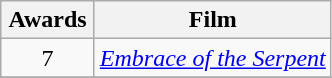<table class="wikitable" style="text-align:center;">
<tr>
<th width="55">Awards</th>
<th align="center">Film</th>
</tr>
<tr>
<td style="text-align:center">7</td>
<td><em><a href='#'>Embrace of the Serpent</a></em></td>
</tr>
<tr>
</tr>
</table>
